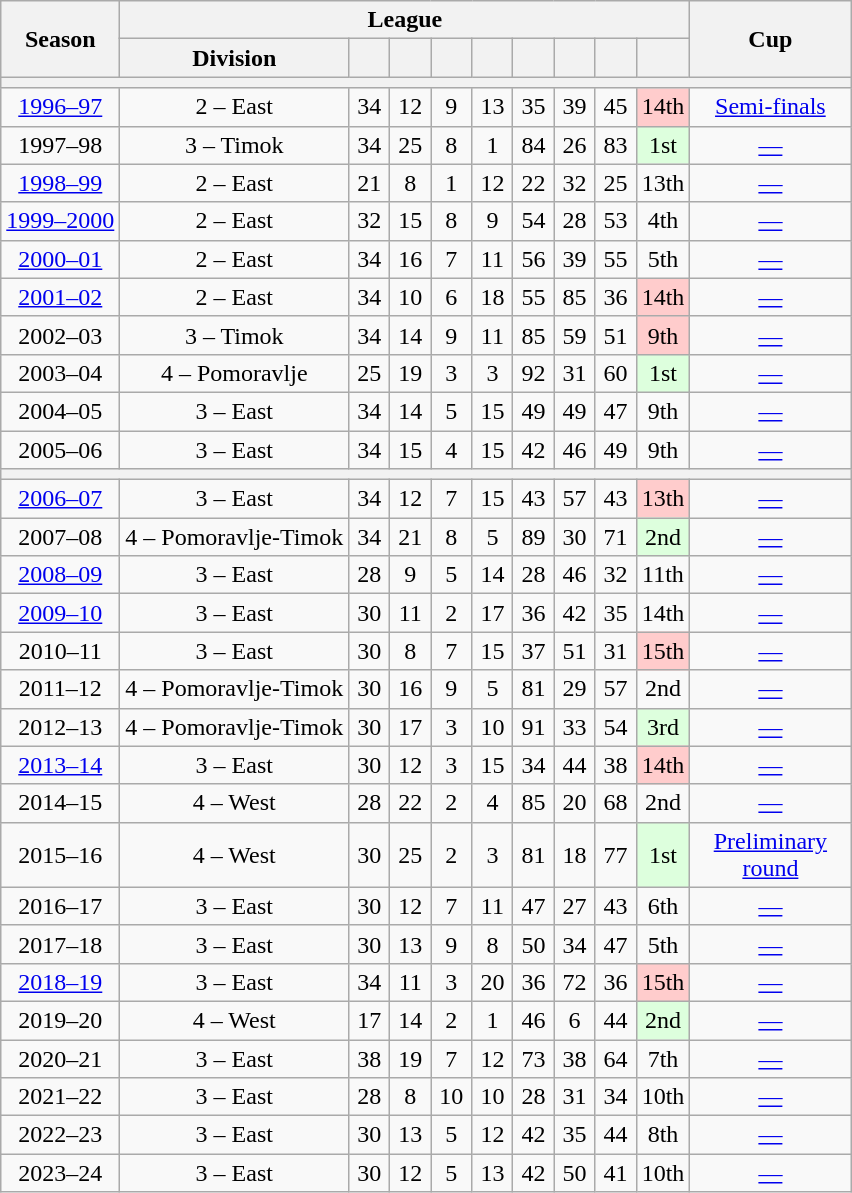<table class="wikitable sortable" style="text-align:center">
<tr>
<th rowspan="2">Season</th>
<th colspan="9">League</th>
<th rowspan="2" width="100">Cup</th>
</tr>
<tr>
<th>Division</th>
<th width="20"></th>
<th width="20"></th>
<th width="20"></th>
<th width="20"></th>
<th width="20"></th>
<th width="20"></th>
<th width="20"></th>
<th width="20"></th>
</tr>
<tr>
<th colspan="11"></th>
</tr>
<tr>
<td><a href='#'>1996–97</a></td>
<td>2 – East</td>
<td>34</td>
<td>12</td>
<td>9</td>
<td>13</td>
<td>35</td>
<td>39</td>
<td>45</td>
<td style="background-color:#FCC">14th</td>
<td><a href='#'>Semi-finals</a></td>
</tr>
<tr>
<td>1997–98</td>
<td>3 – Timok</td>
<td>34</td>
<td>25</td>
<td>8</td>
<td>1</td>
<td>84</td>
<td>26</td>
<td>83</td>
<td style="background-color:#DFD">1st</td>
<td><a href='#'>—</a></td>
</tr>
<tr>
<td><a href='#'>1998–99</a></td>
<td>2 – East</td>
<td>21</td>
<td>8</td>
<td>1</td>
<td>12</td>
<td>22</td>
<td>32</td>
<td>25</td>
<td>13th</td>
<td><a href='#'>—</a></td>
</tr>
<tr>
<td><a href='#'>1999–2000</a></td>
<td>2 – East</td>
<td>32</td>
<td>15</td>
<td>8</td>
<td>9</td>
<td>54</td>
<td>28</td>
<td>53</td>
<td>4th</td>
<td><a href='#'>—</a></td>
</tr>
<tr>
<td><a href='#'>2000–01</a></td>
<td>2 – East</td>
<td>34</td>
<td>16</td>
<td>7</td>
<td>11</td>
<td>56</td>
<td>39</td>
<td>55</td>
<td>5th</td>
<td><a href='#'>—</a></td>
</tr>
<tr>
<td><a href='#'>2001–02</a></td>
<td>2 – East</td>
<td>34</td>
<td>10</td>
<td>6</td>
<td>18</td>
<td>55</td>
<td>85</td>
<td>36</td>
<td style="background-color:#FCC">14th</td>
<td><a href='#'>—</a></td>
</tr>
<tr>
<td>2002–03</td>
<td>3 – Timok</td>
<td>34</td>
<td>14</td>
<td>9</td>
<td>11</td>
<td>85</td>
<td>59</td>
<td>51</td>
<td style="background-color:#FCC">9th</td>
<td><a href='#'>—</a></td>
</tr>
<tr>
<td>2003–04</td>
<td>4 – Pomoravlje</td>
<td>25</td>
<td>19</td>
<td>3</td>
<td>3</td>
<td>92</td>
<td>31</td>
<td>60</td>
<td style="background-color:#DFD">1st</td>
<td><a href='#'>—</a></td>
</tr>
<tr>
<td>2004–05</td>
<td>3 – East</td>
<td>34</td>
<td>14</td>
<td>5</td>
<td>15</td>
<td>49</td>
<td>49</td>
<td>47</td>
<td>9th</td>
<td><a href='#'>—</a></td>
</tr>
<tr>
<td>2005–06</td>
<td>3 – East</td>
<td>34</td>
<td>15</td>
<td>4</td>
<td>15</td>
<td>42</td>
<td>46</td>
<td>49</td>
<td>9th</td>
<td><a href='#'>—</a></td>
</tr>
<tr>
<th colspan="11"></th>
</tr>
<tr>
<td><a href='#'>2006–07</a></td>
<td>3 – East</td>
<td>34</td>
<td>12</td>
<td>7</td>
<td>15</td>
<td>43</td>
<td>57</td>
<td>43</td>
<td style="background-color:#FCC">13th</td>
<td><a href='#'>—</a></td>
</tr>
<tr>
<td>2007–08</td>
<td>4 – Pomoravlje-Timok</td>
<td>34</td>
<td>21</td>
<td>8</td>
<td>5</td>
<td>89</td>
<td>30</td>
<td>71</td>
<td style="background-color:#DFD">2nd</td>
<td><a href='#'>—</a></td>
</tr>
<tr>
<td><a href='#'>2008–09</a></td>
<td>3 – East</td>
<td>28</td>
<td>9</td>
<td>5</td>
<td>14</td>
<td>28</td>
<td>46</td>
<td>32</td>
<td>11th</td>
<td><a href='#'>—</a></td>
</tr>
<tr>
<td><a href='#'>2009–10</a></td>
<td>3 – East</td>
<td>30</td>
<td>11</td>
<td>2</td>
<td>17</td>
<td>36</td>
<td>42</td>
<td>35</td>
<td>14th</td>
<td><a href='#'>—</a></td>
</tr>
<tr>
<td>2010–11</td>
<td>3 – East</td>
<td>30</td>
<td>8</td>
<td>7</td>
<td>15</td>
<td>37</td>
<td>51</td>
<td>31</td>
<td style="background-color:#FCC">15th</td>
<td><a href='#'>—</a></td>
</tr>
<tr>
<td>2011–12</td>
<td>4 – Pomoravlje-Timok</td>
<td>30</td>
<td>16</td>
<td>9</td>
<td>5</td>
<td>81</td>
<td>29</td>
<td>57</td>
<td>2nd</td>
<td><a href='#'>—</a></td>
</tr>
<tr>
<td>2012–13</td>
<td>4 – Pomoravlje-Timok</td>
<td>30</td>
<td>17</td>
<td>3</td>
<td>10</td>
<td>91</td>
<td>33</td>
<td>54</td>
<td style="background-color:#DFD">3rd</td>
<td><a href='#'>—</a></td>
</tr>
<tr>
<td><a href='#'>2013–14</a></td>
<td>3 – East</td>
<td>30</td>
<td>12</td>
<td>3</td>
<td>15</td>
<td>34</td>
<td>44</td>
<td>38</td>
<td style="background-color:#FCC">14th</td>
<td><a href='#'>—</a></td>
</tr>
<tr>
<td>2014–15</td>
<td>4 – West</td>
<td>28</td>
<td>22</td>
<td>2</td>
<td>4</td>
<td>85</td>
<td>20</td>
<td>68</td>
<td>2nd</td>
<td><a href='#'>—</a></td>
</tr>
<tr>
<td>2015–16</td>
<td>4 – West</td>
<td>30</td>
<td>25</td>
<td>2</td>
<td>3</td>
<td>81</td>
<td>18</td>
<td>77</td>
<td style="background-color:#DFD">1st</td>
<td><a href='#'>Preliminary round</a></td>
</tr>
<tr>
<td>2016–17</td>
<td>3 – East</td>
<td>30</td>
<td>12</td>
<td>7</td>
<td>11</td>
<td>47</td>
<td>27</td>
<td>43</td>
<td>6th</td>
<td><a href='#'>—</a></td>
</tr>
<tr>
<td>2017–18</td>
<td>3 – East</td>
<td>30</td>
<td>13</td>
<td>9</td>
<td>8</td>
<td>50</td>
<td>34</td>
<td>47</td>
<td>5th</td>
<td><a href='#'>—</a></td>
</tr>
<tr>
<td><a href='#'>2018–19</a></td>
<td>3 – East</td>
<td>34</td>
<td>11</td>
<td>3</td>
<td>20</td>
<td>36</td>
<td>72</td>
<td>36</td>
<td style="background-color:#FCC">15th</td>
<td><a href='#'>—</a></td>
</tr>
<tr>
<td>2019–20</td>
<td>4 – West</td>
<td>17</td>
<td>14</td>
<td>2</td>
<td>1</td>
<td>46</td>
<td>6</td>
<td>44</td>
<td style="background-color:#DFD">2nd</td>
<td><a href='#'>—</a></td>
</tr>
<tr>
<td>2020–21</td>
<td>3 – East</td>
<td>38</td>
<td>19</td>
<td>7</td>
<td>12</td>
<td>73</td>
<td>38</td>
<td>64</td>
<td>7th</td>
<td><a href='#'>—</a></td>
</tr>
<tr>
<td>2021–22</td>
<td>3 – East</td>
<td>28</td>
<td>8</td>
<td>10</td>
<td>10</td>
<td>28</td>
<td>31</td>
<td>34</td>
<td>10th</td>
<td><a href='#'>—</a></td>
</tr>
<tr>
<td>2022–23</td>
<td>3 – East</td>
<td>30</td>
<td>13</td>
<td>5</td>
<td>12</td>
<td>42</td>
<td>35</td>
<td>44</td>
<td>8th</td>
<td><a href='#'>—</a></td>
</tr>
<tr>
<td>2023–24</td>
<td>3 – East</td>
<td>30</td>
<td>12</td>
<td>5</td>
<td>13</td>
<td>42</td>
<td>50</td>
<td>41</td>
<td>10th</td>
<td><a href='#'>—</a></td>
</tr>
</table>
